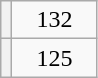<table class="wikitable">
<tr>
<th></th>
<td style="padding-left: 1em; padding-right: 1em">132</td>
</tr>
<tr>
<th></th>
<td style="padding-left: 1em; padding-right: 1em">125</td>
</tr>
</table>
